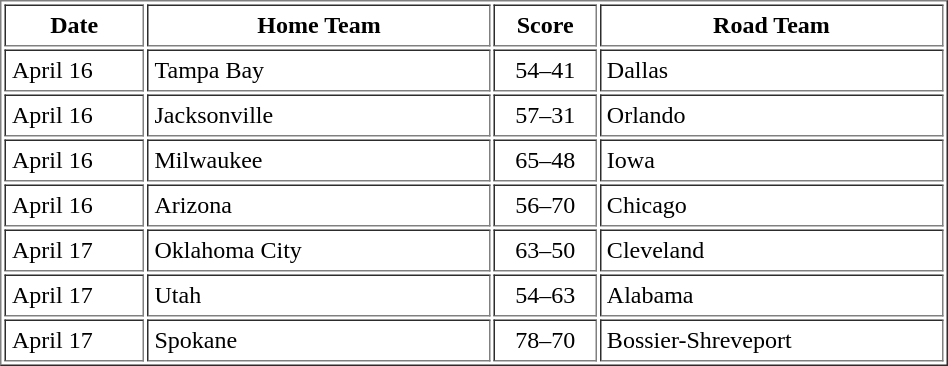<table border="1" cellpadding="4" cellspacing="2" width="50%">
<tr>
<th width="15%">Date</th>
<th width="37%">Home Team</th>
<th width="11%">Score</th>
<th width="37%">Road Team</th>
</tr>
<tr>
<td>April 16</td>
<td>Tampa Bay</td>
<td align="center">54–41</td>
<td>Dallas</td>
</tr>
<tr>
<td>April 16</td>
<td>Jacksonville</td>
<td align="center">57–31</td>
<td>Orlando</td>
</tr>
<tr>
<td>April 16</td>
<td>Milwaukee</td>
<td align="center">65–48</td>
<td>Iowa</td>
</tr>
<tr>
<td>April 16</td>
<td>Arizona</td>
<td align="center">56–70</td>
<td>Chicago</td>
</tr>
<tr>
<td>April 17</td>
<td>Oklahoma City</td>
<td align="center">63–50</td>
<td>Cleveland</td>
</tr>
<tr>
<td>April 17</td>
<td>Utah</td>
<td align="center">54–63</td>
<td>Alabama</td>
</tr>
<tr>
<td>April 17</td>
<td>Spokane</td>
<td align="center">78–70</td>
<td>Bossier-Shreveport</td>
</tr>
</table>
